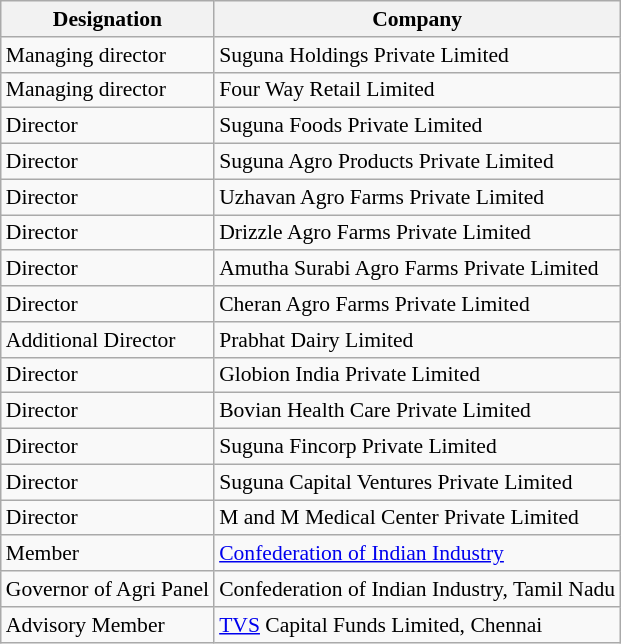<table class="wikitable" style="font-size:90%;">
<tr>
<th>Designation</th>
<th>Company</th>
</tr>
<tr>
<td>Managing director</td>
<td>Suguna Holdings Private Limited</td>
</tr>
<tr>
<td>Managing director</td>
<td>Four Way Retail Limited</td>
</tr>
<tr>
<td>Director</td>
<td>Suguna Foods Private Limited</td>
</tr>
<tr>
<td>Director</td>
<td>Suguna Agro Products Private Limited</td>
</tr>
<tr>
<td>Director</td>
<td>Uzhavan Agro Farms Private Limited</td>
</tr>
<tr>
<td>Director</td>
<td>Drizzle Agro Farms Private Limited</td>
</tr>
<tr>
<td>Director</td>
<td>Amutha Surabi Agro Farms Private Limited</td>
</tr>
<tr>
<td>Director</td>
<td>Cheran Agro Farms Private Limited</td>
</tr>
<tr>
<td>Additional Director</td>
<td>Prabhat Dairy Limited</td>
</tr>
<tr>
<td>Director</td>
<td>Globion India Private Limited</td>
</tr>
<tr>
<td>Director</td>
<td>Bovian Health Care Private Limited</td>
</tr>
<tr>
<td>Director</td>
<td>Suguna Fincorp Private Limited</td>
</tr>
<tr>
<td>Director</td>
<td>Suguna Capital Ventures Private Limited</td>
</tr>
<tr>
<td>Director</td>
<td>M and M Medical Center Private Limited</td>
</tr>
<tr>
<td>Member</td>
<td><a href='#'>Confederation of Indian Industry</a></td>
</tr>
<tr>
<td>Governor of Agri Panel</td>
<td>Confederation of Indian Industry, Tamil Nadu</td>
</tr>
<tr>
<td>Advisory Member</td>
<td><a href='#'>TVS</a> Capital Funds Limited, Chennai</td>
</tr>
</table>
